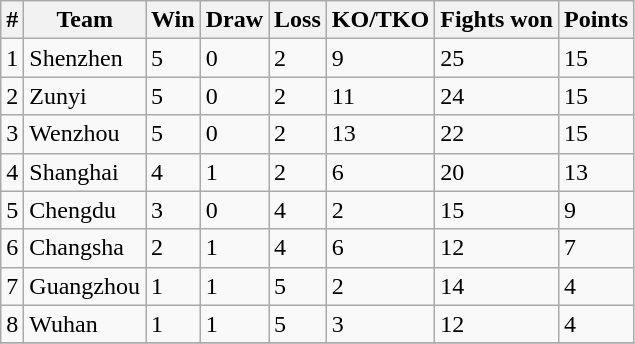<table class="wikitable sortable">
<tr>
<th>#</th>
<th>Team</th>
<th>Win</th>
<th>Draw</th>
<th>Loss</th>
<th>KO/TKO</th>
<th>Fights won</th>
<th>Points</th>
</tr>
<tr>
<td>1</td>
<td>Shenzhen</td>
<td>5</td>
<td>0</td>
<td>2</td>
<td>9</td>
<td>25</td>
<td>15</td>
</tr>
<tr>
<td>2</td>
<td>Zunyi</td>
<td>5</td>
<td>0</td>
<td>2</td>
<td>11</td>
<td>24</td>
<td>15</td>
</tr>
<tr>
<td>3</td>
<td>Wenzhou</td>
<td>5</td>
<td>0</td>
<td>2</td>
<td>13</td>
<td>22</td>
<td>15</td>
</tr>
<tr>
<td>4</td>
<td>Shanghai</td>
<td>4</td>
<td>1</td>
<td>2</td>
<td>6</td>
<td>20</td>
<td>13</td>
</tr>
<tr>
<td>5</td>
<td>Chengdu</td>
<td>3</td>
<td>0</td>
<td>4</td>
<td>2</td>
<td>15</td>
<td>9</td>
</tr>
<tr>
<td>6</td>
<td>Changsha</td>
<td>2</td>
<td>1</td>
<td>4</td>
<td>6</td>
<td>12</td>
<td>7</td>
</tr>
<tr>
<td>7</td>
<td>Guangzhou</td>
<td>1</td>
<td>1</td>
<td>5</td>
<td>2</td>
<td>14</td>
<td>4</td>
</tr>
<tr>
<td>8</td>
<td>Wuhan</td>
<td>1</td>
<td>1</td>
<td>5</td>
<td>3</td>
<td>12</td>
<td>4</td>
</tr>
<tr>
</tr>
</table>
